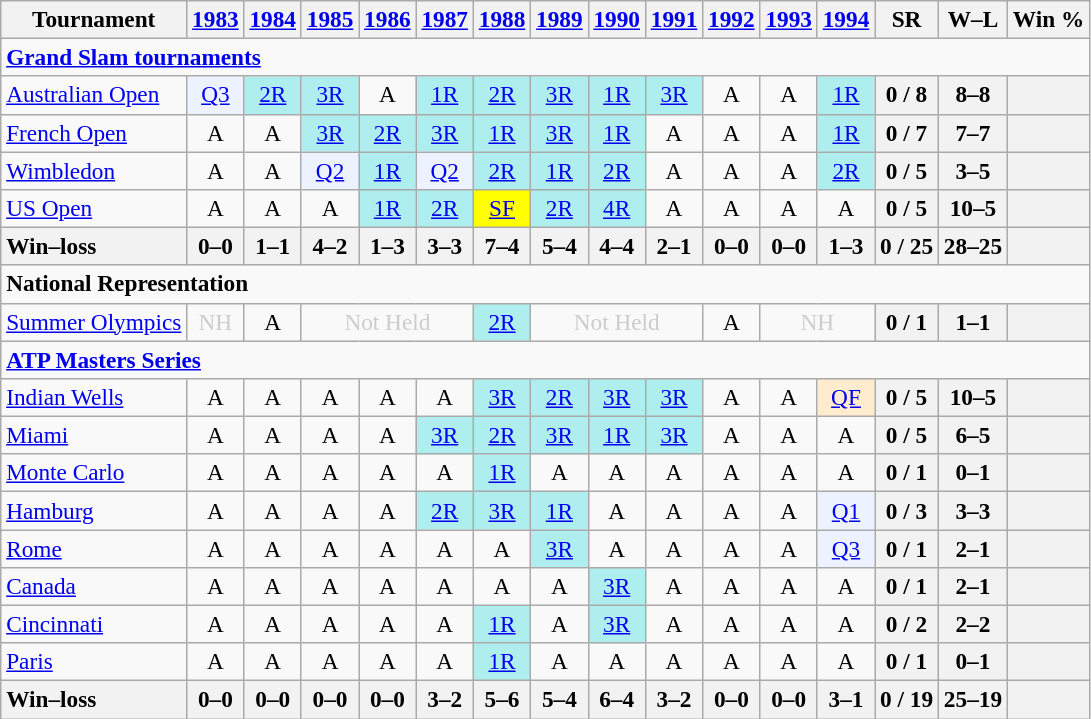<table class=wikitable style=text-align:center;font-size:97%>
<tr>
<th>Tournament</th>
<th><a href='#'>1983</a></th>
<th><a href='#'>1984</a></th>
<th><a href='#'>1985</a></th>
<th><a href='#'>1986</a></th>
<th><a href='#'>1987</a></th>
<th><a href='#'>1988</a></th>
<th><a href='#'>1989</a></th>
<th><a href='#'>1990</a></th>
<th><a href='#'>1991</a></th>
<th><a href='#'>1992</a></th>
<th><a href='#'>1993</a></th>
<th><a href='#'>1994</a></th>
<th>SR</th>
<th>W–L</th>
<th>Win %</th>
</tr>
<tr>
<td colspan=23 align=left><strong><a href='#'>Grand Slam tournaments</a></strong></td>
</tr>
<tr>
<td align=left><a href='#'>Australian Open</a></td>
<td bgcolor=ecf2ff><a href='#'>Q3</a></td>
<td bgcolor=afeeee><a href='#'>2R</a></td>
<td bgcolor=afeeee><a href='#'>3R</a></td>
<td>A</td>
<td bgcolor=afeeee><a href='#'>1R</a></td>
<td bgcolor=afeeee><a href='#'>2R</a></td>
<td bgcolor=afeeee><a href='#'>3R</a></td>
<td bgcolor=afeeee><a href='#'>1R</a></td>
<td bgcolor=afeeee><a href='#'>3R</a></td>
<td>A</td>
<td>A</td>
<td bgcolor=afeeee><a href='#'>1R</a></td>
<th>0 / 8</th>
<th>8–8</th>
<th></th>
</tr>
<tr>
<td align=left><a href='#'>French Open</a></td>
<td>A</td>
<td>A</td>
<td bgcolor=afeeee><a href='#'>3R</a></td>
<td bgcolor=afeeee><a href='#'>2R</a></td>
<td bgcolor=afeeee><a href='#'>3R</a></td>
<td bgcolor=afeeee><a href='#'>1R</a></td>
<td bgcolor=afeeee><a href='#'>3R</a></td>
<td bgcolor=afeeee><a href='#'>1R</a></td>
<td>A</td>
<td>A</td>
<td>A</td>
<td bgcolor=afeeee><a href='#'>1R</a></td>
<th>0 / 7</th>
<th>7–7</th>
<th></th>
</tr>
<tr>
<td align=left><a href='#'>Wimbledon</a></td>
<td>A</td>
<td>A</td>
<td bgcolor=ecf2ff><a href='#'>Q2</a></td>
<td bgcolor=afeeee><a href='#'>1R</a></td>
<td bgcolor=ecf2ff><a href='#'>Q2</a></td>
<td bgcolor=afeeee><a href='#'>2R</a></td>
<td bgcolor=afeeee><a href='#'>1R</a></td>
<td bgcolor=afeeee><a href='#'>2R</a></td>
<td>A</td>
<td>A</td>
<td>A</td>
<td bgcolor=afeeee><a href='#'>2R</a></td>
<th>0 / 5</th>
<th>3–5</th>
<th></th>
</tr>
<tr>
<td align=left><a href='#'>US Open</a></td>
<td>A</td>
<td>A</td>
<td>A</td>
<td bgcolor=afeeee><a href='#'>1R</a></td>
<td bgcolor=afeeee><a href='#'>2R</a></td>
<td bgcolor=yellow><a href='#'>SF</a></td>
<td bgcolor=afeeee><a href='#'>2R</a></td>
<td bgcolor=afeeee><a href='#'>4R</a></td>
<td>A</td>
<td>A</td>
<td>A</td>
<td>A</td>
<th>0 / 5</th>
<th>10–5</th>
<th></th>
</tr>
<tr>
<th style=text-align:left>Win–loss</th>
<th>0–0</th>
<th>1–1</th>
<th>4–2</th>
<th>1–3</th>
<th>3–3</th>
<th>7–4</th>
<th>5–4</th>
<th>4–4</th>
<th>2–1</th>
<th>0–0</th>
<th>0–0</th>
<th>1–3</th>
<th>0 / 25</th>
<th>28–25</th>
<th></th>
</tr>
<tr>
<td colspan=22 align=left><strong>National Representation</strong></td>
</tr>
<tr>
<td align=left><a href='#'>Summer Olympics</a></td>
<td colspan=1 style=color:#cccccc>NH</td>
<td>A</td>
<td colspan=3 style=color:#cccccc>Not Held</td>
<td style=background:#afeeee><a href='#'>2R</a></td>
<td colspan=3 style=color:#cccccc>Not Held</td>
<td>A</td>
<td colspan=2 style=color:#cccccc>NH</td>
<th>0 / 1</th>
<th>1–1</th>
<th></th>
</tr>
<tr>
<td colspan=23 align=left><strong><a href='#'>ATP Masters Series</a></strong></td>
</tr>
<tr>
<td align=left><a href='#'>Indian Wells</a></td>
<td>A</td>
<td>A</td>
<td>A</td>
<td>A</td>
<td>A</td>
<td bgcolor=afeeee><a href='#'>3R</a></td>
<td bgcolor=afeeee><a href='#'>2R</a></td>
<td bgcolor=afeeee><a href='#'>3R</a></td>
<td bgcolor=afeeee><a href='#'>3R</a></td>
<td>A</td>
<td>A</td>
<td bgcolor=ffebcd><a href='#'>QF</a></td>
<th>0 / 5</th>
<th>10–5</th>
<th></th>
</tr>
<tr>
<td align=left><a href='#'>Miami</a></td>
<td>A</td>
<td>A</td>
<td>A</td>
<td>A</td>
<td bgcolor=afeeee><a href='#'>3R</a></td>
<td bgcolor=afeeee><a href='#'>2R</a></td>
<td bgcolor=afeeee><a href='#'>3R</a></td>
<td bgcolor=afeeee><a href='#'>1R</a></td>
<td bgcolor=afeeee><a href='#'>3R</a></td>
<td>A</td>
<td>A</td>
<td>A</td>
<th>0 / 5</th>
<th>6–5</th>
<th></th>
</tr>
<tr>
<td align=left><a href='#'>Monte Carlo</a></td>
<td>A</td>
<td>A</td>
<td>A</td>
<td>A</td>
<td>A</td>
<td bgcolor=afeeee><a href='#'>1R</a></td>
<td>A</td>
<td>A</td>
<td>A</td>
<td>A</td>
<td>A</td>
<td>A</td>
<th>0 / 1</th>
<th>0–1</th>
<th></th>
</tr>
<tr>
<td align=left><a href='#'>Hamburg</a></td>
<td>A</td>
<td>A</td>
<td>A</td>
<td>A</td>
<td bgcolor=afeeee><a href='#'>2R</a></td>
<td bgcolor=afeeee><a href='#'>3R</a></td>
<td bgcolor=afeeee><a href='#'>1R</a></td>
<td>A</td>
<td>A</td>
<td>A</td>
<td>A</td>
<td bgcolor=ecf2ff><a href='#'>Q1</a></td>
<th>0 / 3</th>
<th>3–3</th>
<th></th>
</tr>
<tr>
<td align=left><a href='#'>Rome</a></td>
<td>A</td>
<td>A</td>
<td>A</td>
<td>A</td>
<td>A</td>
<td>A</td>
<td bgcolor=afeeee><a href='#'>3R</a></td>
<td>A</td>
<td>A</td>
<td>A</td>
<td>A</td>
<td bgcolor=ecf2ff><a href='#'>Q3</a></td>
<th>0 / 1</th>
<th>2–1</th>
<th></th>
</tr>
<tr>
<td align=left><a href='#'>Canada</a></td>
<td>A</td>
<td>A</td>
<td>A</td>
<td>A</td>
<td>A</td>
<td>A</td>
<td>A</td>
<td bgcolor=afeeee><a href='#'>3R</a></td>
<td>A</td>
<td>A</td>
<td>A</td>
<td>A</td>
<th>0 / 1</th>
<th>2–1</th>
<th></th>
</tr>
<tr>
<td align=left><a href='#'>Cincinnati</a></td>
<td>A</td>
<td>A</td>
<td>A</td>
<td>A</td>
<td>A</td>
<td bgcolor=afeeee><a href='#'>1R</a></td>
<td>A</td>
<td bgcolor=afeeee><a href='#'>3R</a></td>
<td>A</td>
<td>A</td>
<td>A</td>
<td>A</td>
<th>0 / 2</th>
<th>2–2</th>
<th></th>
</tr>
<tr>
<td align=left><a href='#'>Paris</a></td>
<td>A</td>
<td>A</td>
<td>A</td>
<td>A</td>
<td>A</td>
<td bgcolor=afeeee><a href='#'>1R</a></td>
<td>A</td>
<td>A</td>
<td>A</td>
<td>A</td>
<td>A</td>
<td>A</td>
<th>0 / 1</th>
<th>0–1</th>
<th></th>
</tr>
<tr>
<th style=text-align:left>Win–loss</th>
<th>0–0</th>
<th>0–0</th>
<th>0–0</th>
<th>0–0</th>
<th>3–2</th>
<th>5–6</th>
<th>5–4</th>
<th>6–4</th>
<th>3–2</th>
<th>0–0</th>
<th>0–0</th>
<th>3–1</th>
<th>0 / 19</th>
<th>25–19</th>
<th></th>
</tr>
</table>
